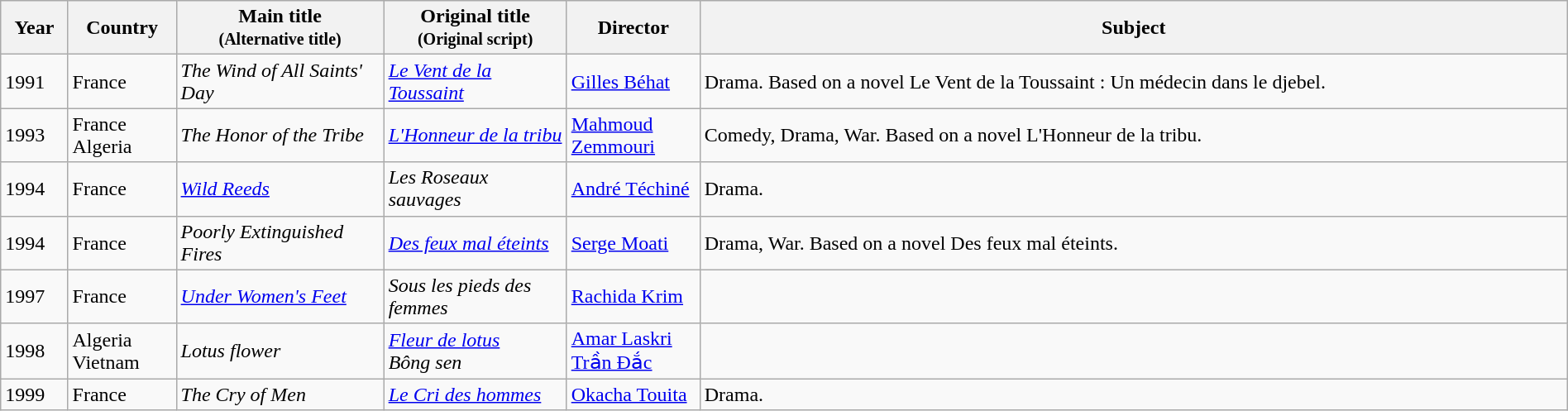<table class="wikitable sortable" style="width:100%;">
<tr>
<th>Year</th>
<th width= 80>Country</th>
<th class="unsortable" style="width:160px;">Main title<br><small>(Alternative title)</small></th>
<th class="unsortable" style="width:140px;">Original title<br><small>(Original script)</small></th>
<th width=100>Director</th>
<th class="unsortable">Subject</th>
</tr>
<tr>
<td>1991</td>
<td>France</td>
<td><em>The Wind of All Saints' Day</em></td>
<td><em><a href='#'>Le Vent de la Toussaint</a></em></td>
<td><a href='#'>Gilles Béhat</a></td>
<td>Drama. Based on a novel Le Vent de la Toussaint : Un médecin dans le djebel.</td>
</tr>
<tr>
<td>1993</td>
<td>France<br>Algeria</td>
<td><em>The Honor of the Tribe</em></td>
<td><em><a href='#'>L'Honneur de la tribu</a></em></td>
<td><a href='#'>Mahmoud Zemmouri</a></td>
<td>Comedy, Drama, War. Based on a novel L'Honneur de la tribu.</td>
</tr>
<tr>
<td>1994</td>
<td>France</td>
<td><em><a href='#'>Wild Reeds</a></em></td>
<td><em>Les Roseaux sauvages</em></td>
<td><a href='#'>André Téchiné</a></td>
<td>Drama.</td>
</tr>
<tr>
<td>1994</td>
<td>France</td>
<td><em>Poorly Extinguished Fires</em></td>
<td><em><a href='#'>Des feux mal éteints</a></em></td>
<td><a href='#'>Serge Moati</a></td>
<td>Drama, War. Based on a novel Des feux mal éteints.</td>
</tr>
<tr>
<td>1997</td>
<td>France</td>
<td><em><a href='#'>Under Women's Feet</a></em></td>
<td><em>Sous les pieds des femmes</em></td>
<td><a href='#'>Rachida Krim</a></td>
<td></td>
</tr>
<tr>
<td>1998</td>
<td>Algeria<br>Vietnam</td>
<td><em>Lotus flower</em></td>
<td><em><a href='#'>Fleur de lotus</a></em><br><em>Bông sen</em></td>
<td><a href='#'>Amar Laskri</a><br><a href='#'>Trần Đắc</a></td>
<td></td>
</tr>
<tr>
<td>1999</td>
<td>France</td>
<td><em>The Cry of Men</em></td>
<td><em><a href='#'>Le Cri des hommes</a></em></td>
<td><a href='#'>Okacha Touita</a></td>
<td>Drama.</td>
</tr>
</table>
